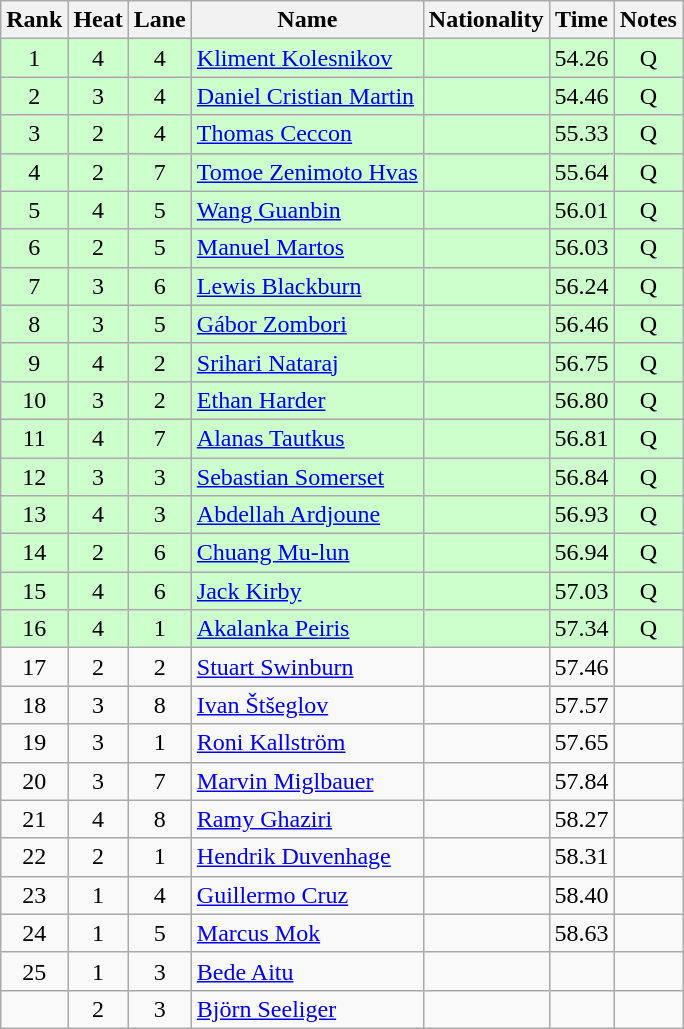<table class="wikitable sortable" style="text-align:center">
<tr>
<th>Rank</th>
<th>Heat</th>
<th>Lane</th>
<th>Name</th>
<th>Nationality</th>
<th>Time</th>
<th>Notes</th>
</tr>
<tr bgcolor=ccffcc>
<td>1</td>
<td>4</td>
<td>4</td>
<td align=left><a href='#'>Kliment Kolesnikov</a></td>
<td align=left></td>
<td>54.26</td>
<td>Q</td>
</tr>
<tr bgcolor=ccffcc>
<td>2</td>
<td>3</td>
<td>4</td>
<td align=left><a href='#'>Daniel Cristian Martin</a></td>
<td align=left></td>
<td>54.46</td>
<td>Q</td>
</tr>
<tr bgcolor=ccffcc>
<td>3</td>
<td>2</td>
<td>4</td>
<td align=left><a href='#'>Thomas Ceccon</a></td>
<td align=left></td>
<td>55.33</td>
<td>Q</td>
</tr>
<tr bgcolor=ccffcc>
<td>4</td>
<td>2</td>
<td>7</td>
<td align=left><a href='#'>Tomoe Zenimoto Hvas</a></td>
<td align=left></td>
<td>55.64</td>
<td>Q</td>
</tr>
<tr bgcolor=ccffcc>
<td>5</td>
<td>4</td>
<td>5</td>
<td align=left><a href='#'>Wang Guanbin</a></td>
<td align=left></td>
<td>56.01</td>
<td>Q</td>
</tr>
<tr bgcolor=ccffcc>
<td>6</td>
<td>2</td>
<td>5</td>
<td align=left><a href='#'>Manuel Martos</a></td>
<td align=left></td>
<td>56.03</td>
<td>Q</td>
</tr>
<tr bgcolor=ccffcc>
<td>7</td>
<td>3</td>
<td>6</td>
<td align=left><a href='#'>Lewis Blackburn</a></td>
<td align=left></td>
<td>56.24</td>
<td>Q</td>
</tr>
<tr bgcolor=ccffcc>
<td>8</td>
<td>3</td>
<td>5</td>
<td align=left><a href='#'>Gábor Zombori</a></td>
<td align=left></td>
<td>56.46</td>
<td>Q</td>
</tr>
<tr bgcolor=ccffcc>
<td>9</td>
<td>4</td>
<td>2</td>
<td align=left><a href='#'>Srihari Nataraj</a></td>
<td align=left></td>
<td>56.75</td>
<td>Q</td>
</tr>
<tr bgcolor=ccffcc>
<td>10</td>
<td>3</td>
<td>2</td>
<td align=left><a href='#'>Ethan Harder</a></td>
<td align=left></td>
<td>56.80</td>
<td>Q</td>
</tr>
<tr bgcolor=ccffcc>
<td>11</td>
<td>4</td>
<td>7</td>
<td align=left><a href='#'>Alanas Tautkus</a></td>
<td align=left></td>
<td>56.81</td>
<td>Q</td>
</tr>
<tr bgcolor=ccffcc>
<td>12</td>
<td>3</td>
<td>3</td>
<td align=left><a href='#'>Sebastian Somerset</a></td>
<td align=left></td>
<td>56.84</td>
<td>Q</td>
</tr>
<tr bgcolor=ccffcc>
<td>13</td>
<td>4</td>
<td>3</td>
<td align=left><a href='#'>Abdellah Ardjoune</a></td>
<td align=left></td>
<td>56.93</td>
<td>Q</td>
</tr>
<tr bgcolor=ccffcc>
<td>14</td>
<td>2</td>
<td>6</td>
<td align=left><a href='#'>Chuang Mu-lun</a></td>
<td align=left></td>
<td>56.94</td>
<td>Q</td>
</tr>
<tr bgcolor=ccffcc>
<td>15</td>
<td>4</td>
<td>6</td>
<td align=left><a href='#'>Jack Kirby</a></td>
<td align=left></td>
<td>57.03</td>
<td>Q</td>
</tr>
<tr bgcolor=ccffcc>
<td>16</td>
<td>4</td>
<td>1</td>
<td align=left><a href='#'>Akalanka Peiris</a></td>
<td align=left></td>
<td>57.34</td>
<td>Q</td>
</tr>
<tr>
<td>17</td>
<td>2</td>
<td>2</td>
<td align=left><a href='#'>Stuart Swinburn</a></td>
<td align=left></td>
<td>57.46</td>
<td></td>
</tr>
<tr>
<td>18</td>
<td>3</td>
<td>8</td>
<td align=left><a href='#'>Ivan Štšeglov</a></td>
<td align=left></td>
<td>57.57</td>
<td></td>
</tr>
<tr>
<td>19</td>
<td>3</td>
<td>1</td>
<td align=left><a href='#'>Roni Kallström</a></td>
<td align=left></td>
<td>57.65</td>
<td></td>
</tr>
<tr>
<td>20</td>
<td>3</td>
<td>7</td>
<td align=left><a href='#'>Marvin Miglbauer</a></td>
<td align=left></td>
<td>57.84</td>
<td></td>
</tr>
<tr>
<td>21</td>
<td>4</td>
<td>8</td>
<td align=left><a href='#'>Ramy Ghaziri</a></td>
<td align=left></td>
<td>58.27</td>
<td></td>
</tr>
<tr>
<td>22</td>
<td>2</td>
<td>1</td>
<td align=left><a href='#'>Hendrik Duvenhage</a></td>
<td align=left></td>
<td>58.31</td>
<td></td>
</tr>
<tr>
<td>23</td>
<td>1</td>
<td>4</td>
<td align=left><a href='#'>Guillermo Cruz</a></td>
<td align=left></td>
<td>58.40</td>
<td></td>
</tr>
<tr>
<td>24</td>
<td>1</td>
<td>5</td>
<td align=left><a href='#'>Marcus Mok</a></td>
<td align=left></td>
<td>58.63</td>
<td></td>
</tr>
<tr>
<td>25</td>
<td>1</td>
<td>3</td>
<td align=left><a href='#'>Bede Aitu</a></td>
<td align=left></td>
<td></td>
<td></td>
</tr>
<tr>
<td></td>
<td>2</td>
<td>3</td>
<td align=left><a href='#'>Björn Seeliger</a></td>
<td align=left></td>
<td></td>
<td></td>
</tr>
</table>
